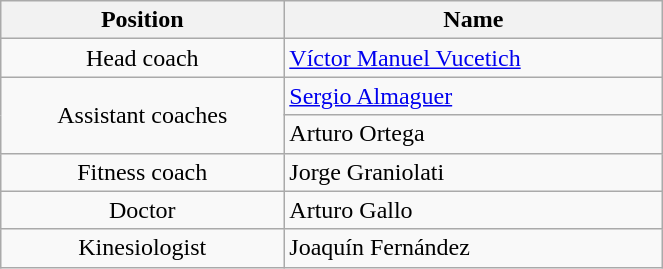<table class="wikitable" style="text-align:center; font-size:100%; width:35%">
<tr>
<th>Position</th>
<th>Name</th>
</tr>
<tr>
<td>Head coach</td>
<td align=left> <a href='#'>Víctor Manuel Vucetich</a></td>
</tr>
<tr>
<td rowspan=2>Assistant coaches</td>
<td align=left> <a href='#'>Sergio Almaguer</a></td>
</tr>
<tr>
<td align=left> Arturo Ortega</td>
</tr>
<tr>
<td>Fitness coach</td>
<td align=left> Jorge Graniolati</td>
</tr>
<tr>
<td>Doctor</td>
<td align=left> Arturo Gallo</td>
</tr>
<tr>
<td>Kinesiologist</td>
<td align=left> Joaquín Fernández</td>
</tr>
</table>
